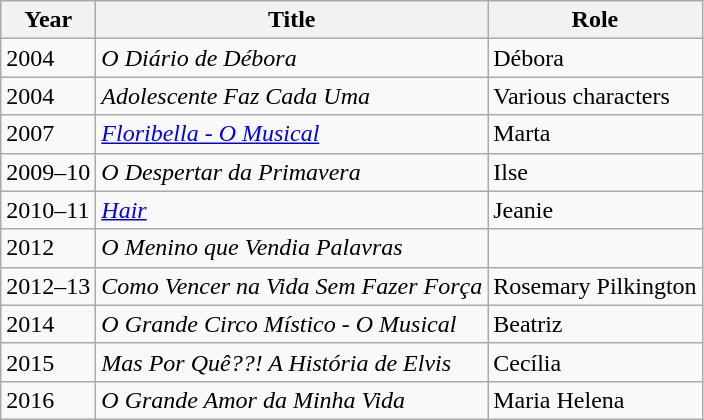<table class="wikitable">
<tr>
<th>Year</th>
<th>Title</th>
<th>Role</th>
</tr>
<tr>
<td>2004</td>
<td><em>O Diário de Débora</em></td>
<td>Débora</td>
</tr>
<tr>
<td>2004</td>
<td><em>Adolescente Faz Cada Uma</em></td>
<td>Various characters</td>
</tr>
<tr>
<td>2007</td>
<td><em><a href='#'>Floribella - O Musical</a></em></td>
<td>Marta</td>
</tr>
<tr>
<td>2009–10</td>
<td><em>O Despertar da Primavera</em></td>
<td>Ilse</td>
</tr>
<tr>
<td>2010–11</td>
<td><em><a href='#'>Hair</a></em></td>
<td>Jeanie</td>
</tr>
<tr>
<td>2012</td>
<td><em>O Menino que Vendia Palavras</em></td>
<td></td>
</tr>
<tr>
<td>2012–13</td>
<td><em>Como Vencer na Vida Sem Fazer Força</em></td>
<td>Rosemary Pilkington</td>
</tr>
<tr>
<td>2014</td>
<td><em>O Grande Circo Místico - O Musical</em></td>
<td>Beatriz </td>
</tr>
<tr>
<td>2015</td>
<td><em>Mas Por Quê??! A História de Elvis</em></td>
<td>Cecília </td>
</tr>
<tr>
<td>2016</td>
<td><em>O Grande Amor da Minha Vida</em></td>
<td>Maria Helena </td>
</tr>
</table>
